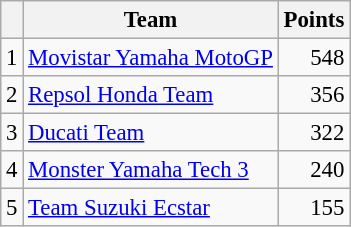<table class="wikitable" style="font-size: 95%;">
<tr>
<th></th>
<th>Team</th>
<th>Points</th>
</tr>
<tr>
<td align=center>1</td>
<td> <a href='#'>Movistar Yamaha MotoGP</a></td>
<td align=right>548</td>
</tr>
<tr>
<td align=center>2</td>
<td> <a href='#'>Repsol Honda Team</a></td>
<td align=right>356</td>
</tr>
<tr>
<td align=center>3</td>
<td> <a href='#'>Ducati Team</a></td>
<td align=right>322</td>
</tr>
<tr>
<td align=center>4</td>
<td> <a href='#'>Monster Yamaha Tech 3</a></td>
<td align=right>240</td>
</tr>
<tr>
<td align=center>5</td>
<td> <a href='#'>Team Suzuki Ecstar</a></td>
<td align=right>155</td>
</tr>
</table>
